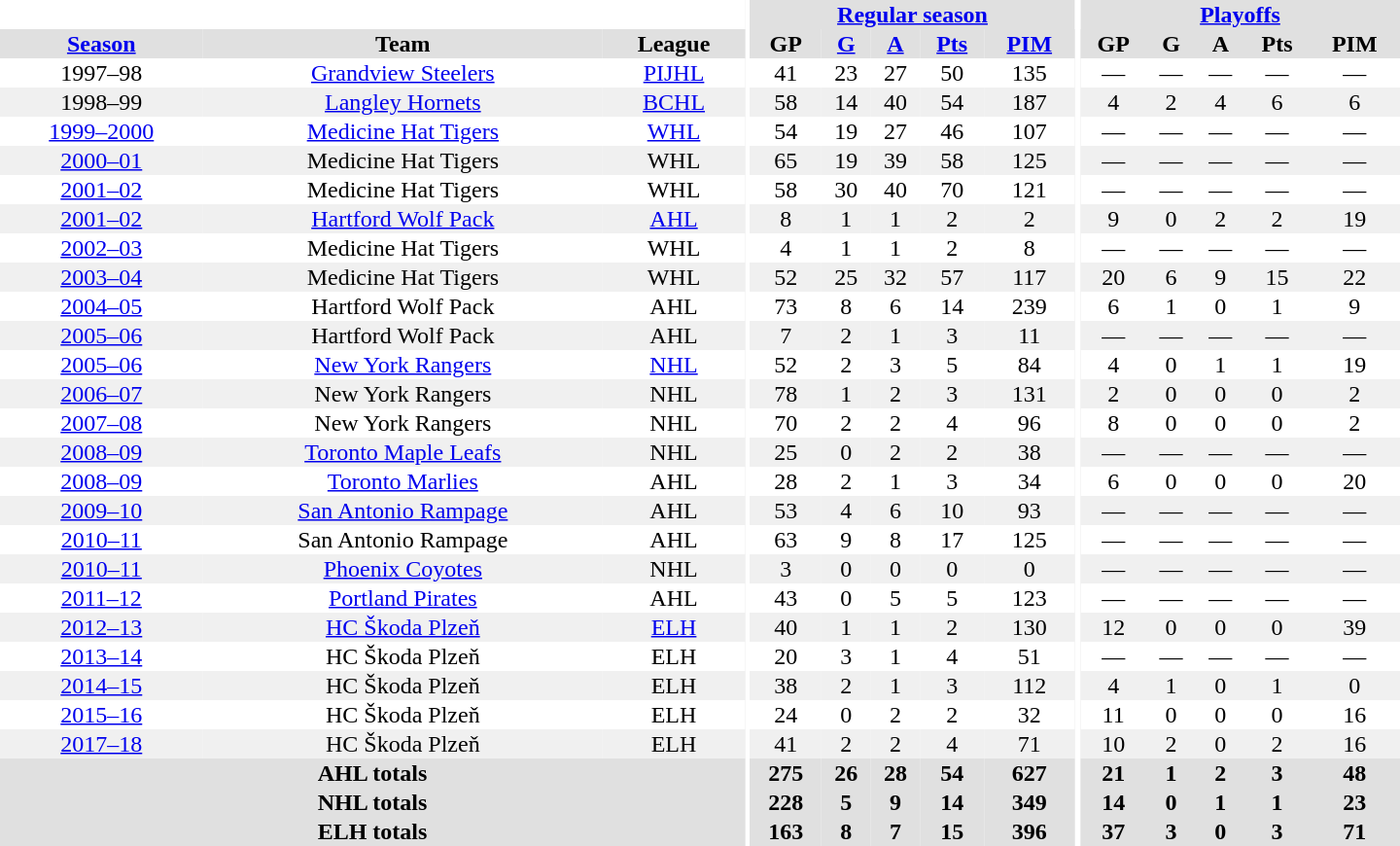<table border="0" cellpadding="1" cellspacing="0" style="text-align:center; width:60em">
<tr bgcolor="#e0e0e0">
<th colspan="3" bgcolor="#ffffff"></th>
<th rowspan="99" bgcolor="#ffffff"></th>
<th colspan="5"><a href='#'>Regular season</a></th>
<th rowspan="99" bgcolor="#ffffff"></th>
<th colspan="5"><a href='#'>Playoffs</a></th>
</tr>
<tr bgcolor="#e0e0e0">
<th><a href='#'>Season</a></th>
<th>Team</th>
<th>League</th>
<th>GP</th>
<th><a href='#'>G</a></th>
<th><a href='#'>A</a></th>
<th><a href='#'>Pts</a></th>
<th><a href='#'>PIM</a></th>
<th>GP</th>
<th>G</th>
<th>A</th>
<th>Pts</th>
<th>PIM</th>
</tr>
<tr>
<td>1997–98</td>
<td><a href='#'>Grandview Steelers</a></td>
<td><a href='#'>PIJHL</a></td>
<td>41</td>
<td>23</td>
<td>27</td>
<td>50</td>
<td>135</td>
<td>—</td>
<td>—</td>
<td>—</td>
<td>—</td>
<td>—</td>
</tr>
<tr bgcolor="#f0f0f0">
<td>1998–99</td>
<td><a href='#'>Langley Hornets</a></td>
<td><a href='#'>BCHL</a></td>
<td>58</td>
<td>14</td>
<td>40</td>
<td>54</td>
<td>187</td>
<td>4</td>
<td>2</td>
<td>4</td>
<td>6</td>
<td>6</td>
</tr>
<tr>
<td><a href='#'>1999–2000</a></td>
<td><a href='#'>Medicine Hat Tigers</a></td>
<td><a href='#'>WHL</a></td>
<td>54</td>
<td>19</td>
<td>27</td>
<td>46</td>
<td>107</td>
<td>—</td>
<td>—</td>
<td>—</td>
<td>—</td>
<td>—</td>
</tr>
<tr bgcolor="#f0f0f0">
<td><a href='#'>2000–01</a></td>
<td>Medicine Hat Tigers</td>
<td>WHL</td>
<td>65</td>
<td>19</td>
<td>39</td>
<td>58</td>
<td>125</td>
<td>—</td>
<td>—</td>
<td>—</td>
<td>—</td>
<td>—</td>
</tr>
<tr>
<td><a href='#'>2001–02</a></td>
<td>Medicine Hat Tigers</td>
<td>WHL</td>
<td>58</td>
<td>30</td>
<td>40</td>
<td>70</td>
<td>121</td>
<td>—</td>
<td>—</td>
<td>—</td>
<td>—</td>
<td>—</td>
</tr>
<tr bgcolor="#f0f0f0">
<td><a href='#'>2001–02</a></td>
<td><a href='#'>Hartford Wolf Pack</a></td>
<td><a href='#'>AHL</a></td>
<td>8</td>
<td>1</td>
<td>1</td>
<td>2</td>
<td>2</td>
<td>9</td>
<td>0</td>
<td>2</td>
<td>2</td>
<td>19</td>
</tr>
<tr>
<td><a href='#'>2002–03</a></td>
<td>Medicine Hat Tigers</td>
<td>WHL</td>
<td>4</td>
<td>1</td>
<td>1</td>
<td>2</td>
<td>8</td>
<td>—</td>
<td>—</td>
<td>—</td>
<td>—</td>
<td>—</td>
</tr>
<tr bgcolor="#f0f0f0">
<td><a href='#'>2003–04</a></td>
<td>Medicine Hat Tigers</td>
<td>WHL</td>
<td>52</td>
<td>25</td>
<td>32</td>
<td>57</td>
<td>117</td>
<td>20</td>
<td>6</td>
<td>9</td>
<td>15</td>
<td>22</td>
</tr>
<tr>
<td><a href='#'>2004–05</a></td>
<td>Hartford Wolf Pack</td>
<td>AHL</td>
<td>73</td>
<td>8</td>
<td>6</td>
<td>14</td>
<td>239</td>
<td>6</td>
<td>1</td>
<td>0</td>
<td>1</td>
<td>9</td>
</tr>
<tr bgcolor="#f0f0f0">
<td><a href='#'>2005–06</a></td>
<td>Hartford Wolf Pack</td>
<td>AHL</td>
<td>7</td>
<td>2</td>
<td>1</td>
<td>3</td>
<td>11</td>
<td>—</td>
<td>—</td>
<td>—</td>
<td>—</td>
<td>—</td>
</tr>
<tr>
<td><a href='#'>2005–06</a></td>
<td><a href='#'>New York Rangers</a></td>
<td><a href='#'>NHL</a></td>
<td>52</td>
<td>2</td>
<td>3</td>
<td>5</td>
<td>84</td>
<td>4</td>
<td>0</td>
<td>1</td>
<td>1</td>
<td>19</td>
</tr>
<tr bgcolor="#f0f0f0">
<td><a href='#'>2006–07</a></td>
<td>New York Rangers</td>
<td>NHL</td>
<td>78</td>
<td>1</td>
<td>2</td>
<td>3</td>
<td>131</td>
<td>2</td>
<td>0</td>
<td>0</td>
<td>0</td>
<td>2</td>
</tr>
<tr>
<td><a href='#'>2007–08</a></td>
<td>New York Rangers</td>
<td>NHL</td>
<td>70</td>
<td>2</td>
<td>2</td>
<td>4</td>
<td>96</td>
<td>8</td>
<td>0</td>
<td>0</td>
<td>0</td>
<td>2</td>
</tr>
<tr bgcolor="#f0f0f0">
<td><a href='#'>2008–09</a></td>
<td><a href='#'>Toronto Maple Leafs</a></td>
<td>NHL</td>
<td>25</td>
<td>0</td>
<td>2</td>
<td>2</td>
<td>38</td>
<td>—</td>
<td>—</td>
<td>—</td>
<td>—</td>
<td>—</td>
</tr>
<tr>
<td><a href='#'>2008–09</a></td>
<td><a href='#'>Toronto Marlies</a></td>
<td>AHL</td>
<td>28</td>
<td>2</td>
<td>1</td>
<td>3</td>
<td>34</td>
<td>6</td>
<td>0</td>
<td>0</td>
<td>0</td>
<td>20</td>
</tr>
<tr bgcolor="#f0f0f0">
<td><a href='#'>2009–10</a></td>
<td><a href='#'>San Antonio Rampage</a></td>
<td>AHL</td>
<td>53</td>
<td>4</td>
<td>6</td>
<td>10</td>
<td>93</td>
<td>—</td>
<td>—</td>
<td>—</td>
<td>—</td>
<td>—</td>
</tr>
<tr>
<td><a href='#'>2010–11</a></td>
<td>San Antonio Rampage</td>
<td>AHL</td>
<td>63</td>
<td>9</td>
<td>8</td>
<td>17</td>
<td>125</td>
<td>—</td>
<td>—</td>
<td>—</td>
<td>—</td>
<td>—</td>
</tr>
<tr bgcolor="#f0f0f0">
<td><a href='#'>2010–11</a></td>
<td><a href='#'>Phoenix Coyotes</a></td>
<td>NHL</td>
<td>3</td>
<td>0</td>
<td>0</td>
<td>0</td>
<td>0</td>
<td>—</td>
<td>—</td>
<td>—</td>
<td>—</td>
<td>—</td>
</tr>
<tr>
<td><a href='#'>2011–12</a></td>
<td><a href='#'>Portland Pirates</a></td>
<td>AHL</td>
<td>43</td>
<td>0</td>
<td>5</td>
<td>5</td>
<td>123</td>
<td>—</td>
<td>—</td>
<td>—</td>
<td>—</td>
<td>—</td>
</tr>
<tr bgcolor="#f0f0f0">
<td><a href='#'>2012–13</a></td>
<td><a href='#'>HC Škoda Plzeň</a></td>
<td><a href='#'>ELH</a></td>
<td>40</td>
<td>1</td>
<td>1</td>
<td>2</td>
<td>130</td>
<td>12</td>
<td>0</td>
<td>0</td>
<td>0</td>
<td>39</td>
</tr>
<tr>
<td><a href='#'>2013–14</a></td>
<td>HC Škoda Plzeň</td>
<td>ELH</td>
<td>20</td>
<td>3</td>
<td>1</td>
<td>4</td>
<td>51</td>
<td>—</td>
<td>—</td>
<td>—</td>
<td>—</td>
<td>—</td>
</tr>
<tr bgcolor="#f0f0f0">
<td><a href='#'>2014–15</a></td>
<td>HC Škoda Plzeň</td>
<td>ELH</td>
<td>38</td>
<td>2</td>
<td>1</td>
<td>3</td>
<td>112</td>
<td>4</td>
<td>1</td>
<td>0</td>
<td>1</td>
<td>0</td>
</tr>
<tr>
<td><a href='#'>2015–16</a></td>
<td>HC Škoda Plzeň</td>
<td>ELH</td>
<td>24</td>
<td>0</td>
<td>2</td>
<td>2</td>
<td>32</td>
<td>11</td>
<td>0</td>
<td>0</td>
<td>0</td>
<td>16</td>
</tr>
<tr bgcolor="#f0f0f0">
<td><a href='#'>2017–18</a></td>
<td>HC Škoda Plzeň</td>
<td>ELH</td>
<td>41</td>
<td>2</td>
<td>2</td>
<td>4</td>
<td>71</td>
<td>10</td>
<td>2</td>
<td>0</td>
<td>2</td>
<td>16</td>
</tr>
<tr bgcolor="#e0e0e0">
<th colspan="3">AHL totals</th>
<th>275</th>
<th>26</th>
<th>28</th>
<th>54</th>
<th>627</th>
<th>21</th>
<th>1</th>
<th>2</th>
<th>3</th>
<th>48</th>
</tr>
<tr bgcolor="#e0e0e0">
<th colspan="3">NHL totals</th>
<th>228</th>
<th>5</th>
<th>9</th>
<th>14</th>
<th>349</th>
<th>14</th>
<th>0</th>
<th>1</th>
<th>1</th>
<th>23</th>
</tr>
<tr bgcolor="#e0e0e0">
<th colspan="3">ELH totals</th>
<th>163</th>
<th>8</th>
<th>7</th>
<th>15</th>
<th>396</th>
<th>37</th>
<th>3</th>
<th>0</th>
<th>3</th>
<th>71</th>
</tr>
</table>
